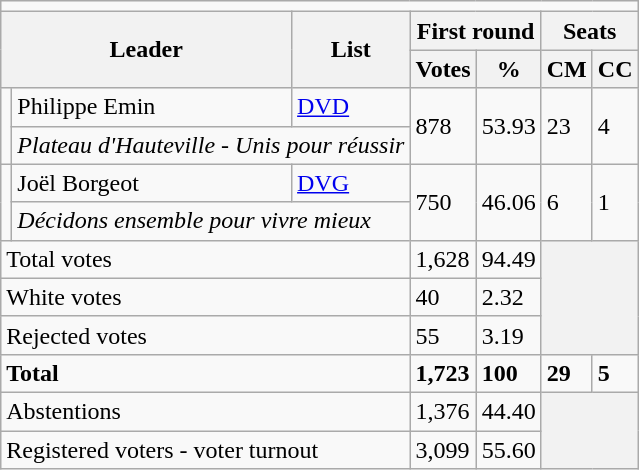<table class="wikitable">
<tr>
<td colspan="7"></td>
</tr>
<tr>
<th colspan="2" rowspan="2">Leader</th>
<th rowspan="2">List</th>
<th colspan="2">First round</th>
<th colspan="2">Seats</th>
</tr>
<tr>
<th>Votes</th>
<th>%</th>
<th>CM</th>
<th>CC</th>
</tr>
<tr>
<td rowspan="2" bgcolor=></td>
<td>Philippe Emin</td>
<td><a href='#'>DVD</a></td>
<td rowspan="2">878</td>
<td rowspan="2">53.93</td>
<td rowspan="2">23</td>
<td rowspan="2">4</td>
</tr>
<tr>
<td colspan="2"><em>Plateau d'Hauteville - Unis pour réussir</em></td>
</tr>
<tr>
<td rowspan="2" bgcolor=></td>
<td>Joël Borgeot</td>
<td><a href='#'>DVG</a></td>
<td rowspan="2">750</td>
<td rowspan="2">46.06</td>
<td rowspan="2">6</td>
<td rowspan="2">1</td>
</tr>
<tr>
<td colspan="2"><em>Décidons ensemble pour vivre mieux</em></td>
</tr>
<tr>
<td colspan="3">Total votes</td>
<td>1,628</td>
<td>94.49</td>
<th colspan="2" rowspan="3"></th>
</tr>
<tr>
<td colspan="3">White votes</td>
<td>40</td>
<td>2.32</td>
</tr>
<tr>
<td colspan="3">Rejected votes</td>
<td>55</td>
<td>3.19</td>
</tr>
<tr>
<td colspan="3"><strong>Total</strong></td>
<td><strong>1,723</strong></td>
<td><strong>100</strong></td>
<td><strong>29</strong></td>
<td><strong>5</strong></td>
</tr>
<tr>
<td colspan="3">Abstentions</td>
<td>1,376</td>
<td>44.40</td>
<th colspan="2" rowspan="2"></th>
</tr>
<tr>
<td colspan="3">Registered voters - voter turnout</td>
<td>3,099</td>
<td>55.60</td>
</tr>
</table>
